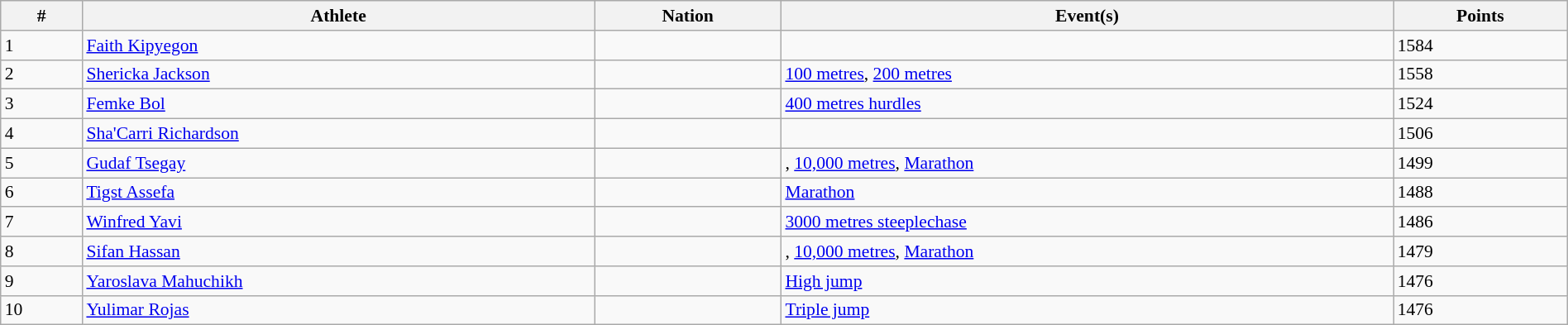<table class="wikitable" width=100% style="font-size:90%; text-align:left;">
<tr>
<th>#</th>
<th>Athlete</th>
<th>Nation</th>
<th>Event(s)</th>
<th>Points</th>
</tr>
<tr>
<td>1</td>
<td><a href='#'>Faith Kipyegon</a></td>
<td></td>
<td></td>
<td>1584</td>
</tr>
<tr>
<td>2</td>
<td><a href='#'>Shericka Jackson</a></td>
<td></td>
<td><a href='#'>100 metres</a>, <a href='#'>200 metres</a></td>
<td>1558</td>
</tr>
<tr>
<td>3</td>
<td><a href='#'>Femke Bol</a></td>
<td></td>
<td><a href='#'>400 metres hurdles</a></td>
<td>1524</td>
</tr>
<tr>
<td>4</td>
<td><a href='#'>Sha'Carri Richardson</a></td>
<td></td>
<td></td>
<td>1506</td>
</tr>
<tr>
<td>5</td>
<td><a href='#'>Gudaf Tsegay</a></td>
<td></td>
<td>, <a href='#'>10,000 metres</a>, <a href='#'>Marathon</a></td>
<td>1499</td>
</tr>
<tr>
<td>6</td>
<td><a href='#'>Tigst Assefa</a></td>
<td></td>
<td><a href='#'>Marathon</a></td>
<td>1488</td>
</tr>
<tr>
<td>7</td>
<td><a href='#'>Winfred Yavi</a></td>
<td></td>
<td><a href='#'>3000 metres steeplechase</a></td>
<td>1486</td>
</tr>
<tr>
<td>8</td>
<td><a href='#'>Sifan Hassan</a></td>
<td></td>
<td>, <a href='#'>10,000 metres</a>, <a href='#'>Marathon</a></td>
<td>1479</td>
</tr>
<tr>
<td>9</td>
<td><a href='#'>Yaroslava Mahuchikh</a></td>
<td></td>
<td><a href='#'>High jump</a></td>
<td>1476</td>
</tr>
<tr>
<td>10</td>
<td><a href='#'>Yulimar Rojas</a></td>
<td></td>
<td><a href='#'>Triple jump</a></td>
<td>1476</td>
</tr>
</table>
